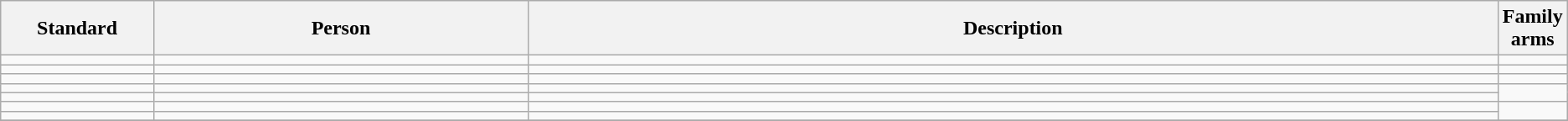<table class="wikitable" style="background: #f9f9f9">
<tr>
<th width="10%">Standard</th>
<th width="25%">Person</th>
<th width="65%">Description</th>
<th>Family arms</th>
</tr>
<tr>
<td></td>
<td></td>
<td></td>
<td></td>
</tr>
<tr>
<td></td>
<td></td>
<td></td>
<td></td>
</tr>
<tr>
<td></td>
<td></td>
<td></td>
<td></td>
</tr>
<tr>
<td></td>
<td></td>
<td></td>
<td rowspan="2"></td>
</tr>
<tr>
<td></td>
<td></td>
<td></td>
</tr>
<tr>
<td></td>
<td></td>
<td></td>
<td rowspan="2"></td>
</tr>
<tr>
<td></td>
<td></td>
<td></td>
</tr>
<tr>
</tr>
</table>
